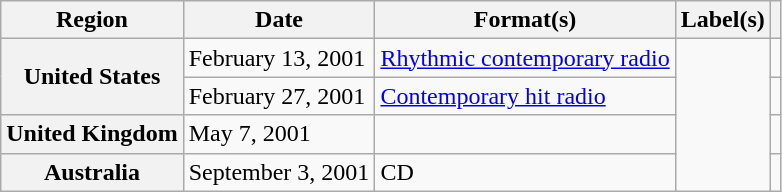<table class="wikitable plainrowheaders">
<tr>
<th scope="col">Region</th>
<th scope="col">Date</th>
<th scope="col">Format(s)</th>
<th scope="col">Label(s)</th>
<th scope="col"></th>
</tr>
<tr>
<th scope="row" rowspan="2">United States</th>
<td>February 13, 2001</td>
<td><a href='#'>Rhythmic contemporary radio</a></td>
<td rowspan="4"></td>
<td></td>
</tr>
<tr>
<td>February 27, 2001</td>
<td><a href='#'>Contemporary hit radio</a></td>
<td></td>
</tr>
<tr>
<th scope="row">United Kingdom</th>
<td>May 7, 2001</td>
<td></td>
<td></td>
</tr>
<tr>
<th scope="row">Australia</th>
<td>September 3, 2001</td>
<td>CD</td>
<td></td>
</tr>
</table>
